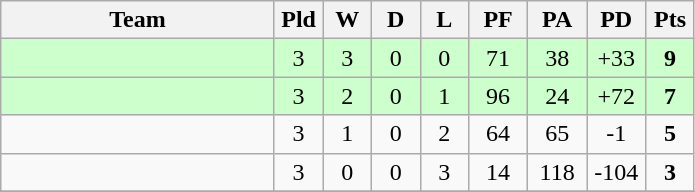<table class="wikitable" style="text-align:center;">
<tr>
<th width=175>Team</th>
<th width=25 abbr="Played">Pld</th>
<th width=25 abbr="Won">W</th>
<th width=25 abbr="Drawn">D</th>
<th width=25 abbr="Lost">L</th>
<th width=32 abbr="Points for">PF</th>
<th width=32 abbr="Points against">PA</th>
<th width=32 abbr="Points difference">PD</th>
<th width=25 abbr="Points">Pts</th>
</tr>
<tr bgcolor="#ccffcc">
<td align=left></td>
<td>3</td>
<td>3</td>
<td>0</td>
<td>0</td>
<td>71</td>
<td>38</td>
<td>+33</td>
<td><strong>9</strong></td>
</tr>
<tr bgcolor="#ccffcc">
<td align=left></td>
<td>3</td>
<td>2</td>
<td>0</td>
<td>1</td>
<td>96</td>
<td>24</td>
<td>+72</td>
<td><strong>7</strong></td>
</tr>
<tr>
<td align=left></td>
<td>3</td>
<td>1</td>
<td>0</td>
<td>2</td>
<td>64</td>
<td>65</td>
<td>-1</td>
<td><strong>5</strong></td>
</tr>
<tr>
<td align=left></td>
<td>3</td>
<td>0</td>
<td>0</td>
<td>3</td>
<td>14</td>
<td>118</td>
<td>-104</td>
<td><strong>3</strong></td>
</tr>
<tr>
</tr>
</table>
